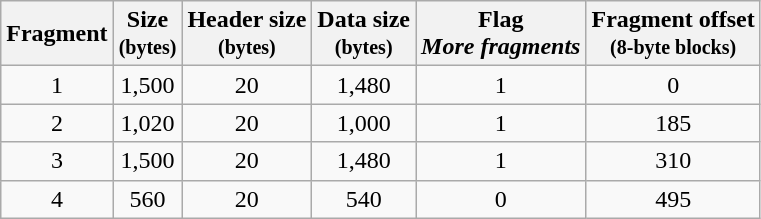<table class=wikitable style=text-align:center>
<tr>
<th>Fragment</th>
<th>Size<br><small>(bytes)</small></th>
<th>Header size<br><small>(bytes)</small></th>
<th>Data size<br><small>(bytes)</small></th>
<th>Flag<br><em>More fragments</em></th>
<th>Fragment offset<br><small>(8-byte blocks)</small></th>
</tr>
<tr>
<td>1</td>
<td>1,500</td>
<td>20</td>
<td>1,480</td>
<td>1</td>
<td>0</td>
</tr>
<tr>
<td>2</td>
<td>1,020</td>
<td>20</td>
<td>1,000</td>
<td>1</td>
<td>185</td>
</tr>
<tr>
<td>3</td>
<td>1,500</td>
<td>20</td>
<td>1,480</td>
<td>1</td>
<td>310</td>
</tr>
<tr>
<td>4</td>
<td>560</td>
<td>20</td>
<td>540</td>
<td>0</td>
<td>495</td>
</tr>
</table>
